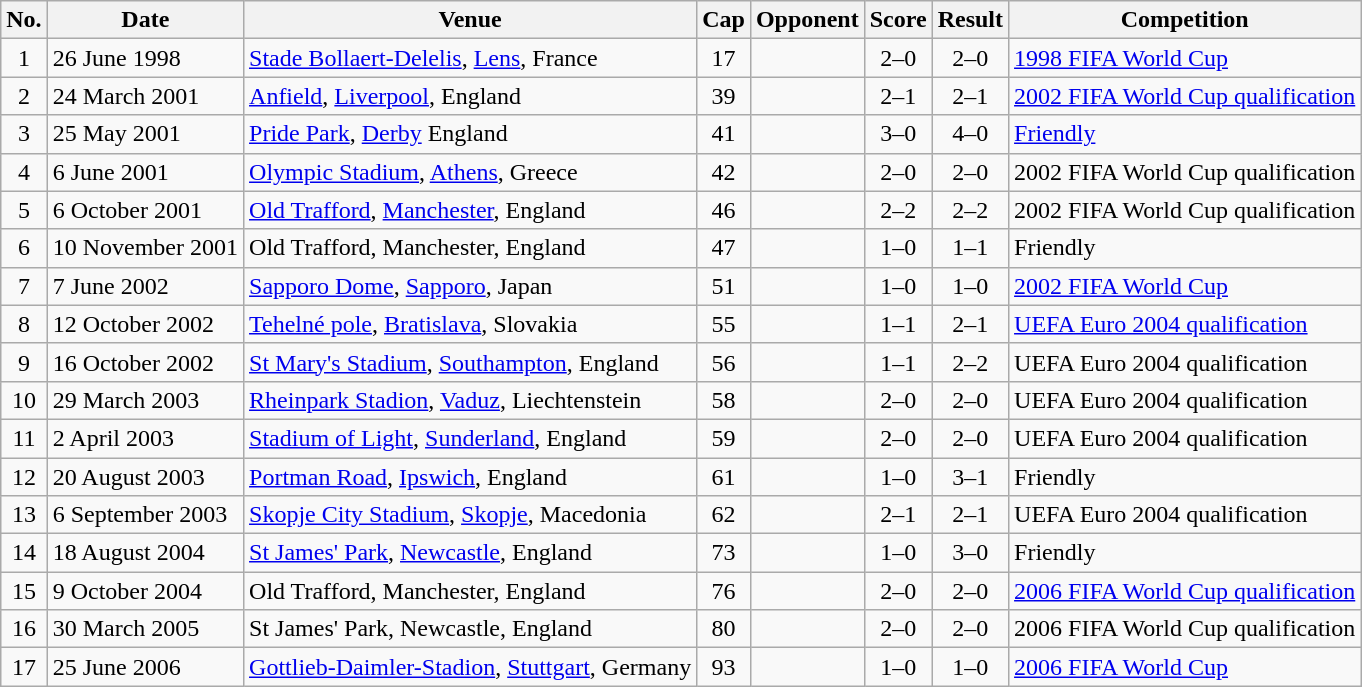<table class="wikitable sortable">
<tr>
<th scope="col">No.</th>
<th scope="col">Date</th>
<th scope="col">Venue</th>
<th scope="col">Cap</th>
<th scope="col">Opponent</th>
<th scope="col">Score</th>
<th scope="col">Result</th>
<th scope="col">Competition</th>
</tr>
<tr>
<td align="center">1</td>
<td>26 June 1998</td>
<td><a href='#'>Stade Bollaert-Delelis</a>, <a href='#'>Lens</a>, France</td>
<td align="center">17</td>
<td></td>
<td align="center">2–0</td>
<td align="center">2–0</td>
<td><a href='#'>1998 FIFA World Cup</a></td>
</tr>
<tr>
<td align="center">2</td>
<td>24 March 2001</td>
<td><a href='#'>Anfield</a>, <a href='#'>Liverpool</a>, England</td>
<td align="center">39</td>
<td></td>
<td align="center">2–1</td>
<td align="center">2–1</td>
<td><a href='#'>2002 FIFA World Cup qualification</a></td>
</tr>
<tr>
<td align="center">3</td>
<td>25 May 2001</td>
<td><a href='#'>Pride Park</a>, <a href='#'>Derby</a> England</td>
<td align="center">41</td>
<td></td>
<td align="center">3–0</td>
<td align="center">4–0</td>
<td><a href='#'>Friendly</a></td>
</tr>
<tr>
<td align="center">4</td>
<td>6 June 2001</td>
<td><a href='#'>Olympic Stadium</a>, <a href='#'>Athens</a>, Greece</td>
<td align="center">42</td>
<td></td>
<td align="center">2–0</td>
<td align="center">2–0</td>
<td>2002 FIFA World Cup qualification</td>
</tr>
<tr>
<td align="center">5</td>
<td>6 October 2001</td>
<td><a href='#'>Old Trafford</a>, <a href='#'>Manchester</a>, England</td>
<td align="center">46</td>
<td></td>
<td align="center">2–2</td>
<td align="center">2–2</td>
<td>2002 FIFA World Cup qualification</td>
</tr>
<tr>
<td align="center">6</td>
<td>10 November 2001</td>
<td>Old Trafford, Manchester, England</td>
<td align="center">47</td>
<td></td>
<td align="center">1–0</td>
<td align="center">1–1</td>
<td>Friendly</td>
</tr>
<tr>
<td align="center">7</td>
<td>7 June 2002</td>
<td><a href='#'>Sapporo Dome</a>, <a href='#'>Sapporo</a>, Japan</td>
<td align="center">51</td>
<td></td>
<td align="center">1–0</td>
<td align="center">1–0</td>
<td><a href='#'>2002 FIFA World Cup</a></td>
</tr>
<tr>
<td align="center">8</td>
<td>12 October 2002</td>
<td><a href='#'>Tehelné pole</a>, <a href='#'>Bratislava</a>, Slovakia</td>
<td align="center">55</td>
<td></td>
<td align="center">1–1</td>
<td align="center">2–1</td>
<td><a href='#'>UEFA Euro 2004 qualification</a></td>
</tr>
<tr>
<td align="center">9</td>
<td>16 October 2002</td>
<td><a href='#'>St Mary's Stadium</a>, <a href='#'>Southampton</a>, England</td>
<td align="center">56</td>
<td></td>
<td align="center">1–1</td>
<td align="center">2–2</td>
<td>UEFA Euro 2004 qualification</td>
</tr>
<tr>
<td align="center">10</td>
<td>29 March 2003</td>
<td><a href='#'>Rheinpark Stadion</a>, <a href='#'>Vaduz</a>, Liechtenstein</td>
<td align="center">58</td>
<td></td>
<td align="center">2–0</td>
<td align="center">2–0</td>
<td>UEFA Euro 2004 qualification</td>
</tr>
<tr>
<td align="center">11</td>
<td>2 April 2003</td>
<td><a href='#'>Stadium of Light</a>, <a href='#'>Sunderland</a>, England</td>
<td align="center">59</td>
<td></td>
<td align="center">2–0</td>
<td align="center">2–0</td>
<td>UEFA Euro 2004 qualification</td>
</tr>
<tr>
<td align="center">12</td>
<td>20 August 2003</td>
<td><a href='#'>Portman Road</a>, <a href='#'>Ipswich</a>, England</td>
<td align="center">61</td>
<td></td>
<td align="center">1–0</td>
<td align="center">3–1</td>
<td>Friendly</td>
</tr>
<tr>
<td align="center">13</td>
<td>6 September 2003</td>
<td><a href='#'>Skopje City Stadium</a>, <a href='#'>Skopje</a>, Macedonia</td>
<td align="center">62</td>
<td></td>
<td align="center">2–1</td>
<td align="center">2–1</td>
<td>UEFA Euro 2004 qualification</td>
</tr>
<tr>
<td align="center">14</td>
<td>18 August 2004</td>
<td><a href='#'>St James' Park</a>, <a href='#'>Newcastle</a>, England</td>
<td align="center">73</td>
<td></td>
<td align="center">1–0</td>
<td align="center">3–0</td>
<td>Friendly</td>
</tr>
<tr>
<td align="center">15</td>
<td>9 October 2004</td>
<td>Old Trafford, Manchester, England</td>
<td align="center">76</td>
<td></td>
<td align="center">2–0</td>
<td align="center">2–0</td>
<td><a href='#'>2006 FIFA World Cup qualification</a></td>
</tr>
<tr>
<td align="center">16</td>
<td>30 March 2005</td>
<td>St James' Park, Newcastle, England</td>
<td align="center">80</td>
<td></td>
<td align="center">2–0</td>
<td align="center">2–0</td>
<td>2006 FIFA World Cup qualification</td>
</tr>
<tr>
<td align="center">17</td>
<td>25 June 2006</td>
<td><a href='#'>Gottlieb-Daimler-Stadion</a>, <a href='#'>Stuttgart</a>, Germany</td>
<td align="center">93</td>
<td></td>
<td align="center">1–0</td>
<td align="center">1–0</td>
<td><a href='#'>2006 FIFA World Cup</a></td>
</tr>
</table>
